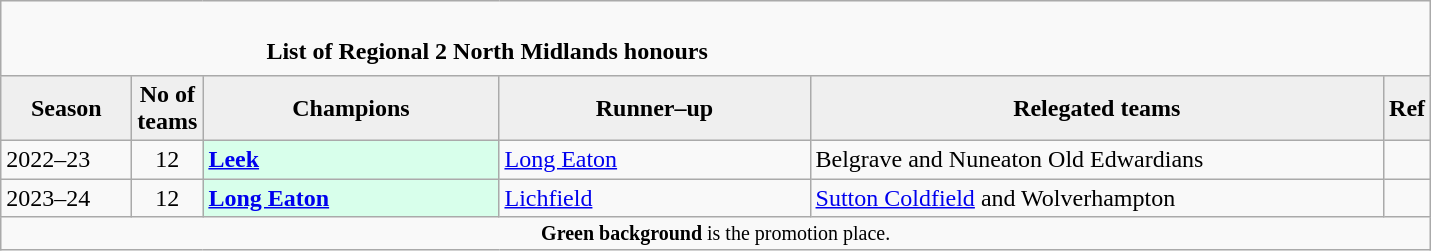<table class="wikitable" style="text-align: left;">
<tr>
<td colspan="11" cellpadding="0" cellspacing="0"><br><table border="0" style="width:90%;" cellpadding="0" cellspacing="0">
<tr>
<td style="width:20%; border:0;"></td>
<td style="border:0;"><strong> List of Regional 2 North Midlands honours</strong></td>
<td style="width:20%; border:0;"></td>
</tr>
</table>
</td>
</tr>
<tr>
<th style="background:#efefef; width:80px;">Season</th>
<th style="background:#efefef; width:40px;">No of teams</th>
<th style="background:#efefef; width:190px;">Champions</th>
<th style="background:#efefef; width:200px;">Runner–up</th>
<th style="background:#efefef; width:375px;">Relegated teams</th>
<th style="background:#efefef; width:20px;">Ref</th>
</tr>
<tr align=left>
<td>2022–23</td>
<td style="text-align: center;">12</td>
<td style="background:#d8ffeb;"><strong><a href='#'>Leek</a></strong></td>
<td><a href='#'>Long Eaton</a></td>
<td>Belgrave and Nuneaton Old Edwardians</td>
<td></td>
</tr>
<tr align=left>
<td>2023–24</td>
<td style="text-align: center;">12</td>
<td style="background:#d8ffeb;"><strong><a href='#'>Long Eaton</a></strong></td>
<td><a href='#'>Lichfield</a></td>
<td><a href='#'>Sutton Coldfield</a> and Wolverhampton</td>
<td></td>
</tr>
<tr>
<td colspan="15"  style="border:0; font-size:smaller; text-align:center;"><span><strong>Green background</strong></span> is the promotion place.</td>
</tr>
</table>
